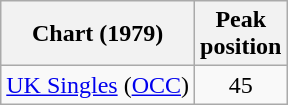<table class="wikitable sortable" style=margin-bottom:0;>
<tr>
<th scope="col">Chart (1979)</th>
<th scope="col">Peak<br>position</th>
</tr>
<tr>
<td><a href='#'>UK Singles</a> (<a href='#'>OCC</a>)</td>
<td style="text-align:center;">45</td>
</tr>
</table>
